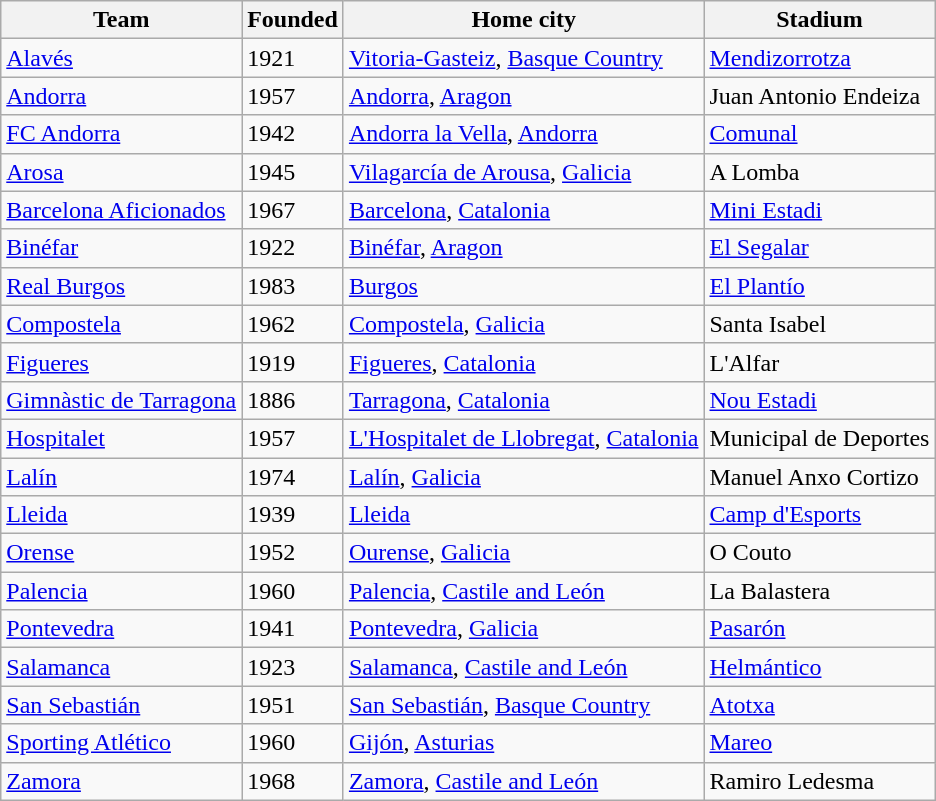<table class="wikitable sortable">
<tr>
<th>Team</th>
<th>Founded</th>
<th>Home city</th>
<th>Stadium</th>
</tr>
<tr>
<td><a href='#'>Alavés</a></td>
<td>1921</td>
<td><a href='#'>Vitoria-Gasteiz</a>, <a href='#'>Basque Country</a></td>
<td><a href='#'>Mendizorrotza</a></td>
</tr>
<tr>
<td><a href='#'>Andorra</a></td>
<td>1957</td>
<td><a href='#'>Andorra</a>, <a href='#'>Aragon</a></td>
<td>Juan Antonio Endeiza</td>
</tr>
<tr>
<td><a href='#'>FC Andorra</a></td>
<td>1942</td>
<td><a href='#'>Andorra la Vella</a>, <a href='#'>Andorra</a></td>
<td><a href='#'>Comunal</a></td>
</tr>
<tr>
<td><a href='#'>Arosa</a></td>
<td>1945</td>
<td><a href='#'>Vilagarcía de Arousa</a>, <a href='#'>Galicia</a></td>
<td>A Lomba</td>
</tr>
<tr>
<td><a href='#'>Barcelona Aficionados</a></td>
<td>1967</td>
<td><a href='#'>Barcelona</a>, <a href='#'>Catalonia</a></td>
<td><a href='#'>Mini Estadi</a></td>
</tr>
<tr>
<td><a href='#'>Binéfar</a></td>
<td>1922</td>
<td><a href='#'>Binéfar</a>, <a href='#'>Aragon</a></td>
<td><a href='#'>El Segalar</a></td>
</tr>
<tr>
<td><a href='#'>Real Burgos</a></td>
<td>1983</td>
<td><a href='#'>Burgos</a></td>
<td><a href='#'>El Plantío</a></td>
</tr>
<tr>
<td><a href='#'>Compostela</a></td>
<td>1962</td>
<td><a href='#'>Compostela</a>, <a href='#'>Galicia</a></td>
<td>Santa Isabel</td>
</tr>
<tr>
<td><a href='#'>Figueres</a></td>
<td>1919</td>
<td><a href='#'>Figueres</a>, <a href='#'>Catalonia</a></td>
<td>L'Alfar</td>
</tr>
<tr>
<td><a href='#'>Gimnàstic de Tarragona</a></td>
<td>1886</td>
<td><a href='#'>Tarragona</a>, <a href='#'>Catalonia</a></td>
<td><a href='#'>Nou Estadi</a></td>
</tr>
<tr>
<td><a href='#'>Hospitalet</a></td>
<td>1957</td>
<td><a href='#'>L'Hospitalet de Llobregat</a>, <a href='#'>Catalonia</a></td>
<td>Municipal de Deportes</td>
</tr>
<tr>
<td><a href='#'>Lalín</a></td>
<td>1974</td>
<td><a href='#'>Lalín</a>, <a href='#'>Galicia</a></td>
<td>Manuel Anxo Cortizo</td>
</tr>
<tr>
<td><a href='#'>Lleida</a></td>
<td>1939</td>
<td><a href='#'>Lleida</a></td>
<td><a href='#'>Camp d'Esports</a></td>
</tr>
<tr>
<td><a href='#'>Orense</a></td>
<td>1952</td>
<td><a href='#'>Ourense</a>, <a href='#'>Galicia</a></td>
<td>O Couto</td>
</tr>
<tr>
<td><a href='#'>Palencia</a></td>
<td>1960</td>
<td><a href='#'>Palencia</a>, <a href='#'>Castile and León</a></td>
<td>La Balastera</td>
</tr>
<tr>
<td><a href='#'>Pontevedra</a></td>
<td>1941</td>
<td><a href='#'>Pontevedra</a>, <a href='#'>Galicia</a></td>
<td><a href='#'>Pasarón</a></td>
</tr>
<tr>
<td><a href='#'>Salamanca</a></td>
<td>1923</td>
<td><a href='#'>Salamanca</a>, <a href='#'>Castile and León</a></td>
<td><a href='#'>Helmántico</a></td>
</tr>
<tr>
<td><a href='#'>San Sebastián</a></td>
<td>1951</td>
<td><a href='#'>San Sebastián</a>, <a href='#'>Basque Country</a></td>
<td><a href='#'>Atotxa</a></td>
</tr>
<tr>
<td><a href='#'>Sporting Atlético</a></td>
<td>1960</td>
<td><a href='#'>Gijón</a>, <a href='#'>Asturias</a></td>
<td><a href='#'>Mareo</a></td>
</tr>
<tr>
<td><a href='#'>Zamora</a></td>
<td>1968</td>
<td><a href='#'>Zamora</a>, <a href='#'>Castile and León</a></td>
<td>Ramiro Ledesma</td>
</tr>
</table>
